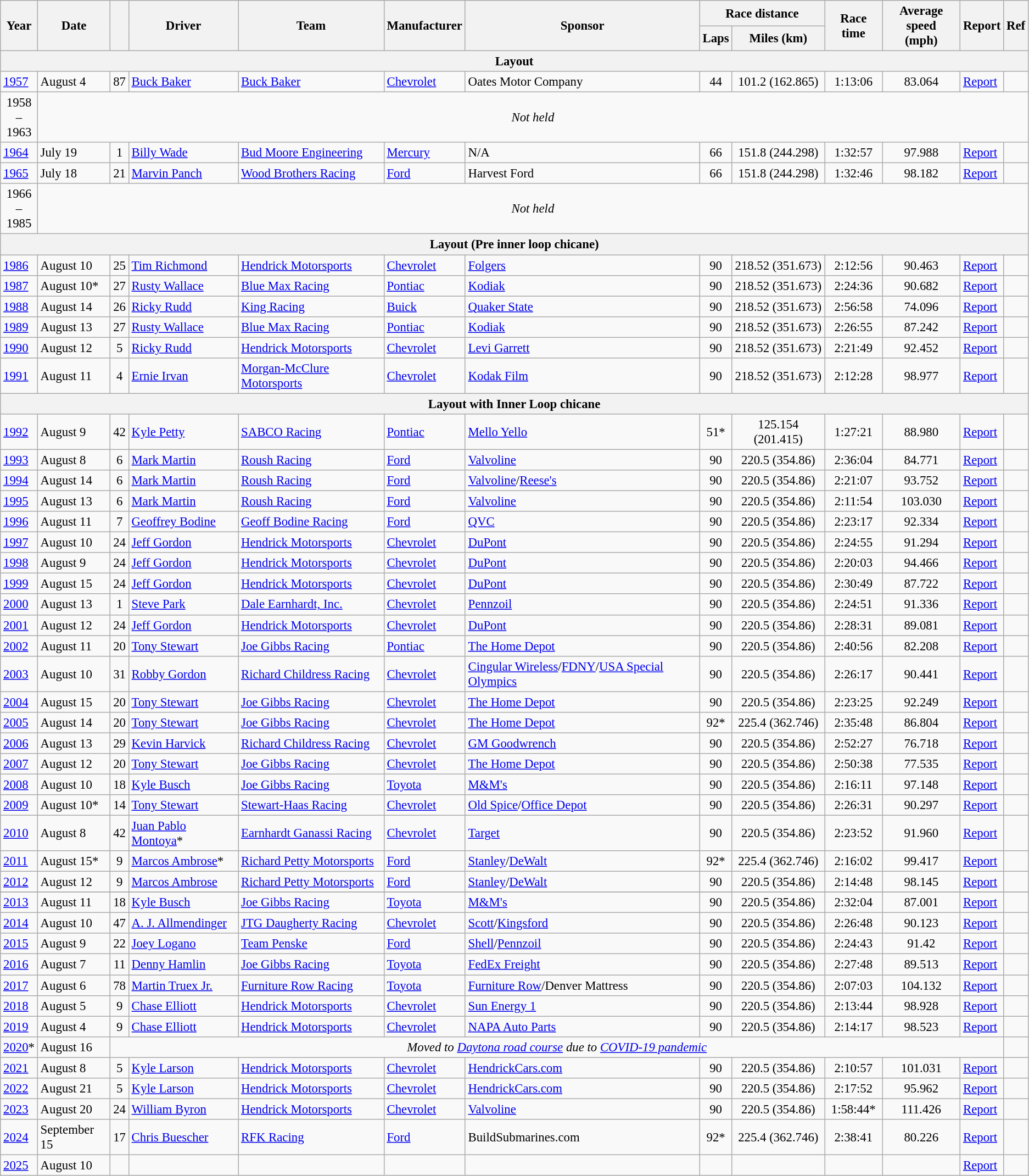<table class="wikitable" style="font-size: 95%;">
<tr>
<th rowspan="2">Year</th>
<th rowspan="2">Date</th>
<th rowspan="2"></th>
<th rowspan="2">Driver</th>
<th rowspan="2">Team</th>
<th rowspan="2">Manufacturer</th>
<th rowspan="2">Sponsor</th>
<th colspan="2">Race distance</th>
<th rowspan="2">Race time</th>
<th rowspan="2">Average speed<br>(mph)</th>
<th rowspan="2">Report</th>
<th rowspan="2">Ref</th>
</tr>
<tr>
<th>Laps</th>
<th>Miles (km)</th>
</tr>
<tr>
<th colspan=13> Layout</th>
</tr>
<tr>
<td><a href='#'>1957</a></td>
<td>August 4</td>
<td align="center">87</td>
<td><a href='#'>Buck Baker</a></td>
<td><a href='#'>Buck Baker</a></td>
<td><a href='#'>Chevrolet</a></td>
<td>Oates Motor Company</td>
<td align="center">44</td>
<td align="center">101.2 (162.865)</td>
<td align="center">1:13:06</td>
<td align="center">83.064</td>
<td><a href='#'>Report</a></td>
<td align="center"></td>
</tr>
<tr>
<td align=center>1958<br>–<br>1963</td>
<td colspan=12 align=center><em>Not held</em></td>
</tr>
<tr>
<td><a href='#'>1964</a></td>
<td>July 19</td>
<td align="center">1</td>
<td><a href='#'>Billy Wade</a></td>
<td><a href='#'>Bud Moore Engineering</a></td>
<td><a href='#'>Mercury</a></td>
<td>N/A</td>
<td align="center">66</td>
<td align="center">151.8 (244.298)</td>
<td align="center">1:32:57</td>
<td align="center">97.988</td>
<td><a href='#'>Report</a></td>
<td align="center"></td>
</tr>
<tr>
<td><a href='#'>1965</a></td>
<td>July 18</td>
<td align="center">21</td>
<td><a href='#'>Marvin Panch</a></td>
<td><a href='#'>Wood Brothers Racing</a></td>
<td><a href='#'>Ford</a></td>
<td>Harvest Ford</td>
<td align="center">66</td>
<td align="center">151.8 (244.298)</td>
<td align="center">1:32:46</td>
<td align="center">98.182</td>
<td><a href='#'>Report</a></td>
<td align="center"></td>
</tr>
<tr>
<td align=center>1966<br>–<br>1985</td>
<td colspan=12 align=center><em>Not held</em></td>
</tr>
<tr>
<th colspan=13> Layout (Pre inner loop chicane)</th>
</tr>
<tr>
<td><a href='#'>1986</a></td>
<td>August 10</td>
<td align="center">25</td>
<td><a href='#'>Tim Richmond</a></td>
<td><a href='#'>Hendrick Motorsports</a></td>
<td><a href='#'>Chevrolet</a></td>
<td><a href='#'>Folgers</a></td>
<td align="center">90</td>
<td align="center">218.52 (351.673)</td>
<td align="center">2:12:56</td>
<td align="center">90.463</td>
<td><a href='#'>Report</a></td>
<td align="center"></td>
</tr>
<tr>
<td><a href='#'>1987</a></td>
<td>August 10*</td>
<td align="center">27</td>
<td><a href='#'>Rusty Wallace</a></td>
<td><a href='#'>Blue Max Racing</a></td>
<td><a href='#'>Pontiac</a></td>
<td><a href='#'>Kodiak</a></td>
<td align="center">90</td>
<td align="center">218.52 (351.673)</td>
<td align="center">2:24:36</td>
<td align="center">90.682</td>
<td><a href='#'>Report</a></td>
<td align="center"></td>
</tr>
<tr>
<td><a href='#'>1988</a></td>
<td>August 14</td>
<td align="center">26</td>
<td><a href='#'>Ricky Rudd</a></td>
<td><a href='#'>King Racing</a></td>
<td><a href='#'>Buick</a></td>
<td><a href='#'>Quaker State</a></td>
<td align="center">90</td>
<td align="center">218.52 (351.673)</td>
<td align="center">2:56:58</td>
<td align="center">74.096</td>
<td><a href='#'>Report</a></td>
<td align="center"></td>
</tr>
<tr>
<td><a href='#'>1989</a></td>
<td>August 13</td>
<td align="center">27</td>
<td><a href='#'>Rusty Wallace</a></td>
<td><a href='#'>Blue Max Racing</a></td>
<td><a href='#'>Pontiac</a></td>
<td><a href='#'>Kodiak</a></td>
<td align="center">90</td>
<td align="center">218.52 (351.673)</td>
<td align="center">2:26:55</td>
<td align="center">87.242</td>
<td><a href='#'>Report</a></td>
<td align="center"></td>
</tr>
<tr>
<td><a href='#'>1990</a></td>
<td>August 12</td>
<td align="center">5</td>
<td><a href='#'>Ricky Rudd</a></td>
<td><a href='#'>Hendrick Motorsports</a></td>
<td><a href='#'>Chevrolet</a></td>
<td><a href='#'>Levi Garrett</a></td>
<td align="center">90</td>
<td align="center">218.52 (351.673)</td>
<td align="center">2:21:49</td>
<td align="center">92.452</td>
<td><a href='#'>Report</a></td>
<td align="center"></td>
</tr>
<tr>
<td><a href='#'>1991</a></td>
<td>August 11</td>
<td align="center">4</td>
<td><a href='#'>Ernie Irvan</a></td>
<td><a href='#'>Morgan-McClure Motorsports</a></td>
<td><a href='#'>Chevrolet</a></td>
<td><a href='#'>Kodak Film</a></td>
<td align="center">90</td>
<td align="center">218.52 (351.673)</td>
<td align="center">2:12:28</td>
<td align="center">98.977</td>
<td><a href='#'>Report</a></td>
<td align="center"></td>
</tr>
<tr>
<th colspan=13> Layout with Inner Loop chicane</th>
</tr>
<tr>
<td><a href='#'>1992</a></td>
<td>August 9</td>
<td align="center">42</td>
<td><a href='#'>Kyle Petty</a></td>
<td><a href='#'>SABCO Racing</a></td>
<td><a href='#'>Pontiac</a></td>
<td><a href='#'>Mello Yello</a></td>
<td align="center">51*</td>
<td align="center">125.154 (201.415)</td>
<td align="center">1:27:21</td>
<td align="center">88.980</td>
<td><a href='#'>Report</a></td>
<td align="center"></td>
</tr>
<tr>
<td><a href='#'>1993</a></td>
<td>August 8</td>
<td align="center">6</td>
<td><a href='#'>Mark Martin</a></td>
<td><a href='#'>Roush Racing</a></td>
<td><a href='#'>Ford</a></td>
<td><a href='#'>Valvoline</a> </td>
<td align="center">90</td>
<td align="center">220.5 (354.86)</td>
<td align="center">2:36:04</td>
<td align="center">84.771</td>
<td><a href='#'>Report</a></td>
<td align="center"></td>
</tr>
<tr>
<td><a href='#'>1994</a></td>
<td>August 14</td>
<td align="center">6</td>
<td><a href='#'>Mark Martin</a></td>
<td><a href='#'>Roush Racing</a></td>
<td><a href='#'>Ford</a></td>
<td><a href='#'>Valvoline</a>/<a href='#'>Reese's</a></td>
<td align="center">90</td>
<td align="center">220.5 (354.86)</td>
<td align="center">2:21:07</td>
<td align="center">93.752</td>
<td><a href='#'>Report</a></td>
<td align="center"></td>
</tr>
<tr>
<td><a href='#'>1995</a></td>
<td>August 13</td>
<td align="center">6</td>
<td><a href='#'>Mark Martin</a></td>
<td><a href='#'>Roush Racing</a></td>
<td><a href='#'>Ford</a></td>
<td><a href='#'>Valvoline</a></td>
<td align="center">90</td>
<td align="center">220.5 (354.86)</td>
<td align="center">2:11:54</td>
<td align="center">103.030</td>
<td><a href='#'>Report</a></td>
<td align="center"></td>
</tr>
<tr>
<td><a href='#'>1996</a></td>
<td>August 11</td>
<td align="center">7</td>
<td><a href='#'>Geoffrey Bodine</a></td>
<td><a href='#'>Geoff Bodine Racing</a></td>
<td><a href='#'>Ford</a></td>
<td><a href='#'>QVC</a></td>
<td align="center">90</td>
<td align="center">220.5 (354.86)</td>
<td align="center">2:23:17</td>
<td align="center">92.334</td>
<td><a href='#'>Report</a></td>
<td align="center"></td>
</tr>
<tr>
<td><a href='#'>1997</a></td>
<td>August 10</td>
<td align="center">24</td>
<td><a href='#'>Jeff Gordon</a></td>
<td><a href='#'>Hendrick Motorsports</a></td>
<td><a href='#'>Chevrolet</a></td>
<td><a href='#'>DuPont</a> </td>
<td align="center">90</td>
<td align="center">220.5 (354.86)</td>
<td align="center">2:24:55</td>
<td align="center">91.294</td>
<td><a href='#'>Report</a></td>
<td align="center"></td>
</tr>
<tr>
<td><a href='#'>1998</a></td>
<td>August 9</td>
<td align="center">24</td>
<td><a href='#'>Jeff Gordon</a></td>
<td><a href='#'>Hendrick Motorsports</a></td>
<td><a href='#'>Chevrolet</a></td>
<td><a href='#'>DuPont</a></td>
<td align="center">90</td>
<td align="center">220.5 (354.86)</td>
<td align="center">2:20:03</td>
<td align="center">94.466</td>
<td><a href='#'>Report</a></td>
<td align="center"></td>
</tr>
<tr>
<td><a href='#'>1999</a></td>
<td>August 15</td>
<td align="center">24</td>
<td><a href='#'>Jeff Gordon</a></td>
<td><a href='#'>Hendrick Motorsports</a></td>
<td><a href='#'>Chevrolet</a></td>
<td><a href='#'>DuPont</a></td>
<td align="center">90</td>
<td align="center">220.5 (354.86)</td>
<td align="center">2:30:49</td>
<td align="center">87.722</td>
<td><a href='#'>Report</a></td>
<td align="center"></td>
</tr>
<tr>
<td><a href='#'>2000</a></td>
<td>August 13</td>
<td align="center">1</td>
<td><a href='#'>Steve Park</a></td>
<td><a href='#'>Dale Earnhardt, Inc.</a></td>
<td><a href='#'>Chevrolet</a></td>
<td><a href='#'>Pennzoil</a></td>
<td align="center">90</td>
<td align="center">220.5 (354.86)</td>
<td align="center">2:24:51</td>
<td align="center">91.336</td>
<td><a href='#'>Report</a></td>
<td align="center"></td>
</tr>
<tr>
<td><a href='#'>2001</a></td>
<td>August 12</td>
<td align="center">24</td>
<td><a href='#'>Jeff Gordon</a></td>
<td><a href='#'>Hendrick Motorsports</a></td>
<td><a href='#'>Chevrolet</a></td>
<td><a href='#'>DuPont</a></td>
<td align="center">90</td>
<td align="center">220.5 (354.86)</td>
<td align="center">2:28:31</td>
<td align="center">89.081</td>
<td><a href='#'>Report</a></td>
<td align="center"></td>
</tr>
<tr>
<td><a href='#'>2002</a></td>
<td>August 11</td>
<td align="center">20</td>
<td><a href='#'>Tony Stewart</a></td>
<td><a href='#'>Joe Gibbs Racing</a></td>
<td><a href='#'>Pontiac</a></td>
<td><a href='#'>The Home Depot</a></td>
<td align="center">90</td>
<td align="center">220.5 (354.86)</td>
<td align="center">2:40:56</td>
<td align="center">82.208</td>
<td><a href='#'>Report</a></td>
<td align="center"></td>
</tr>
<tr>
<td><a href='#'>2003</a></td>
<td>August 10</td>
<td align="center">31</td>
<td><a href='#'>Robby Gordon</a></td>
<td><a href='#'>Richard Childress Racing</a></td>
<td><a href='#'>Chevrolet</a></td>
<td><a href='#'>Cingular Wireless</a>/<a href='#'>FDNY</a>/<a href='#'>USA Special Olympics</a></td>
<td align="center">90</td>
<td align="center">220.5 (354.86)</td>
<td align="center">2:26:17</td>
<td align="center">90.441</td>
<td><a href='#'>Report</a></td>
<td align="center"></td>
</tr>
<tr>
<td><a href='#'>2004</a></td>
<td>August 15</td>
<td align="center">20</td>
<td><a href='#'>Tony Stewart</a></td>
<td><a href='#'>Joe Gibbs Racing</a></td>
<td><a href='#'>Chevrolet</a></td>
<td><a href='#'>The Home Depot</a></td>
<td align="center">90</td>
<td align="center">220.5 (354.86)</td>
<td align="center">2:23:25</td>
<td align="center">92.249</td>
<td><a href='#'>Report</a></td>
<td align="center"></td>
</tr>
<tr>
<td><a href='#'>2005</a></td>
<td>August 14</td>
<td align="center">20</td>
<td><a href='#'>Tony Stewart</a></td>
<td><a href='#'>Joe Gibbs Racing</a></td>
<td><a href='#'>Chevrolet</a></td>
<td><a href='#'>The Home Depot</a></td>
<td align="center">92*</td>
<td align="center">225.4 (362.746)</td>
<td align="center">2:35:48</td>
<td align="center">86.804</td>
<td><a href='#'>Report</a></td>
<td align="center"></td>
</tr>
<tr>
<td><a href='#'>2006</a></td>
<td>August 13</td>
<td align="center">29</td>
<td><a href='#'>Kevin Harvick</a></td>
<td><a href='#'>Richard Childress Racing</a></td>
<td><a href='#'>Chevrolet</a></td>
<td><a href='#'>GM Goodwrench</a></td>
<td align="center">90</td>
<td align="center">220.5 (354.86)</td>
<td align="center">2:52:27</td>
<td align="center">76.718</td>
<td><a href='#'>Report</a></td>
<td align="center"></td>
</tr>
<tr>
<td><a href='#'>2007</a></td>
<td>August 12</td>
<td align="center">20</td>
<td><a href='#'>Tony Stewart</a></td>
<td><a href='#'>Joe Gibbs Racing</a></td>
<td><a href='#'>Chevrolet</a></td>
<td><a href='#'>The Home Depot</a></td>
<td align="center">90</td>
<td align="center">220.5 (354.86)</td>
<td align="center">2:50:38</td>
<td align="center">77.535</td>
<td><a href='#'>Report</a></td>
<td align="center"></td>
</tr>
<tr>
<td><a href='#'>2008</a></td>
<td>August 10</td>
<td align="center">18</td>
<td><a href='#'>Kyle Busch</a></td>
<td><a href='#'>Joe Gibbs Racing</a></td>
<td><a href='#'>Toyota</a></td>
<td><a href='#'>M&M's</a></td>
<td align="center">90</td>
<td align="center">220.5 (354.86)</td>
<td align="center">2:16:11</td>
<td align="center">97.148</td>
<td><a href='#'>Report</a></td>
<td align="center"></td>
</tr>
<tr>
<td><a href='#'>2009</a></td>
<td>August 10*</td>
<td align="center">14</td>
<td><a href='#'>Tony Stewart</a></td>
<td><a href='#'>Stewart-Haas Racing</a></td>
<td><a href='#'>Chevrolet</a></td>
<td><a href='#'>Old Spice</a>/<a href='#'>Office Depot</a></td>
<td align="center">90</td>
<td align="center">220.5 (354.86)</td>
<td align="center">2:26:31</td>
<td align="center">90.297</td>
<td><a href='#'>Report</a></td>
<td align="center"></td>
</tr>
<tr>
<td><a href='#'>2010</a></td>
<td>August 8</td>
<td align="center">42</td>
<td><a href='#'>Juan Pablo Montoya</a>*</td>
<td><a href='#'>Earnhardt Ganassi Racing</a></td>
<td><a href='#'>Chevrolet</a></td>
<td><a href='#'>Target</a></td>
<td align="center">90</td>
<td align="center">220.5 (354.86)</td>
<td align="center">2:23:52</td>
<td align="center">91.960</td>
<td><a href='#'>Report</a></td>
<td align="center"></td>
</tr>
<tr>
<td><a href='#'>2011</a></td>
<td>August 15*</td>
<td align="center">9</td>
<td><a href='#'>Marcos Ambrose</a>*</td>
<td><a href='#'>Richard Petty Motorsports</a></td>
<td><a href='#'>Ford</a></td>
<td><a href='#'>Stanley</a>/<a href='#'>DeWalt</a></td>
<td align="center">92*</td>
<td align="center">225.4 (362.746)</td>
<td align="center">2:16:02</td>
<td align="center">99.417</td>
<td><a href='#'>Report</a></td>
<td align="center"></td>
</tr>
<tr>
<td><a href='#'>2012</a></td>
<td>August 12</td>
<td align="center">9</td>
<td><a href='#'>Marcos Ambrose</a></td>
<td><a href='#'>Richard Petty Motorsports</a></td>
<td><a href='#'>Ford</a></td>
<td><a href='#'>Stanley</a>/<a href='#'>DeWalt</a></td>
<td align="center">90</td>
<td align="center">220.5 (354.86)</td>
<td align="center">2:14:48</td>
<td align="center">98.145</td>
<td><a href='#'>Report</a></td>
<td align="center"></td>
</tr>
<tr>
</tr>
<tr>
<td><a href='#'>2013</a></td>
<td>August 11</td>
<td align="center">18</td>
<td><a href='#'>Kyle Busch</a></td>
<td><a href='#'>Joe Gibbs Racing</a></td>
<td><a href='#'>Toyota</a></td>
<td><a href='#'>M&M's</a></td>
<td align="center">90</td>
<td align="center">220.5 (354.86)</td>
<td align="center">2:32:04</td>
<td align="center">87.001</td>
<td><a href='#'>Report</a></td>
<td align="center"></td>
</tr>
<tr>
<td><a href='#'>2014</a></td>
<td>August 10</td>
<td align="center">47</td>
<td><a href='#'>A. J. Allmendinger</a></td>
<td><a href='#'>JTG Daugherty Racing</a></td>
<td><a href='#'>Chevrolet</a></td>
<td><a href='#'>Scott</a>/<a href='#'>Kingsford</a></td>
<td align="center">90</td>
<td align="center">220.5 (354.86)</td>
<td align="center">2:26:48</td>
<td align="center">90.123</td>
<td><a href='#'>Report</a></td>
<td align="center"></td>
</tr>
<tr>
<td><a href='#'>2015</a></td>
<td>August 9</td>
<td align="center">22</td>
<td><a href='#'>Joey Logano</a></td>
<td><a href='#'>Team Penske</a></td>
<td><a href='#'>Ford</a></td>
<td><a href='#'>Shell</a>/<a href='#'>Pennzoil</a></td>
<td align="center">90</td>
<td align="center">220.5 (354.86)</td>
<td align="center">2:24:43</td>
<td align="center">91.42</td>
<td><a href='#'>Report</a></td>
<td align="center"></td>
</tr>
<tr>
<td><a href='#'>2016</a></td>
<td>August 7</td>
<td align="center">11</td>
<td><a href='#'>Denny Hamlin</a></td>
<td><a href='#'>Joe Gibbs Racing</a></td>
<td><a href='#'>Toyota</a></td>
<td><a href='#'>FedEx Freight</a></td>
<td align="center">90</td>
<td align="center">220.5 (354.86)</td>
<td align="center">2:27:48</td>
<td align="center">89.513</td>
<td><a href='#'>Report</a></td>
<td align="center"></td>
</tr>
<tr>
<td><a href='#'>2017</a></td>
<td>August 6</td>
<td align="center">78</td>
<td><a href='#'>Martin Truex Jr.</a></td>
<td><a href='#'>Furniture Row Racing</a></td>
<td><a href='#'>Toyota</a></td>
<td><a href='#'>Furniture Row</a>/Denver Mattress</td>
<td align="center">90</td>
<td align="center">220.5 (354.86)</td>
<td align="center">2:07:03</td>
<td align="center">104.132</td>
<td><a href='#'>Report</a></td>
<td align="center"></td>
</tr>
<tr>
<td><a href='#'>2018</a></td>
<td>August 5</td>
<td align="center">9</td>
<td><a href='#'>Chase Elliott</a></td>
<td><a href='#'>Hendrick Motorsports</a></td>
<td><a href='#'>Chevrolet</a></td>
<td><a href='#'>Sun Energy 1</a></td>
<td align="center">90</td>
<td align="center">220.5 (354.86)</td>
<td align="center">2:13:44</td>
<td align="center">98.928</td>
<td><a href='#'>Report</a></td>
<td align="center"></td>
</tr>
<tr>
<td><a href='#'>2019</a></td>
<td>August 4</td>
<td align="center">9</td>
<td><a href='#'>Chase Elliott</a></td>
<td><a href='#'>Hendrick Motorsports</a></td>
<td><a href='#'>Chevrolet</a></td>
<td><a href='#'>NAPA Auto Parts</a></td>
<td align="center">90</td>
<td align="center">220.5 (354.86)</td>
<td align="center">2:14:17</td>
<td align="center">98.523</td>
<td><a href='#'>Report</a></td>
<td align="center"></td>
</tr>
<tr>
<td><a href='#'>2020</a>*</td>
<td>August 16</td>
<td colspan=10 align=center><em>Moved to <a href='#'>Daytona road course</a> due to <a href='#'>COVID-19 pandemic</a></em></td>
<td align="center"></td>
</tr>
<tr>
<td><a href='#'>2021</a></td>
<td>August 8</td>
<td align="center">5</td>
<td><a href='#'>Kyle Larson</a></td>
<td><a href='#'>Hendrick Motorsports</a></td>
<td><a href='#'>Chevrolet</a></td>
<td><a href='#'>HendrickCars.com</a></td>
<td align="center">90</td>
<td align="center">220.5 (354.86)</td>
<td align="center">2:10:57</td>
<td align="center">101.031</td>
<td><a href='#'>Report</a></td>
<td align="center"></td>
</tr>
<tr>
<td><a href='#'>2022</a></td>
<td>August 21</td>
<td align="center">5</td>
<td><a href='#'>Kyle Larson</a></td>
<td><a href='#'>Hendrick Motorsports</a></td>
<td><a href='#'>Chevrolet</a></td>
<td><a href='#'>HendrickCars.com</a></td>
<td align="center">90</td>
<td align="center">220.5 (354.86)</td>
<td align="center">2:17:52</td>
<td align="center">95.962</td>
<td><a href='#'>Report</a></td>
<td align="center"></td>
</tr>
<tr>
<td><a href='#'>2023</a></td>
<td>August 20</td>
<td align="center">24</td>
<td><a href='#'>William Byron</a></td>
<td><a href='#'>Hendrick Motorsports</a></td>
<td><a href='#'>Chevrolet</a></td>
<td><a href='#'>Valvoline</a> </td>
<td align="center">90</td>
<td align="center">220.5 (354.86)</td>
<td align="center">1:58:44*</td>
<td align="center">111.426</td>
<td><a href='#'>Report</a></td>
<td align="center"></td>
</tr>
<tr>
<td><a href='#'>2024</a></td>
<td>September 15</td>
<td align="center">17</td>
<td><a href='#'>Chris Buescher</a></td>
<td><a href='#'>RFK Racing</a></td>
<td><a href='#'>Ford</a></td>
<td>BuildSubmarines.com</td>
<td align="center">92*</td>
<td align="center">225.4 (362.746)</td>
<td align="center">2:38:41</td>
<td align="center">80.226</td>
<td><a href='#'>Report</a></td>
<td align="center"></td>
</tr>
<tr>
<td><a href='#'>2025</a></td>
<td>August 10</td>
<td align="center"></td>
<td></td>
<td></td>
<td></td>
<td></td>
<td align="center"></td>
<td align="center"></td>
<td align="center"></td>
<td align="center"></td>
<td><a href='#'>Report</a></td>
<td align="center"></td>
</tr>
</table>
